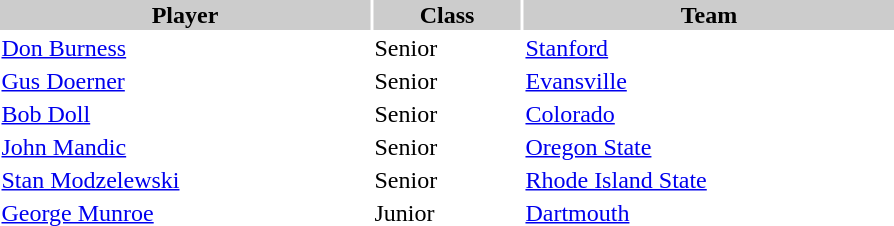<table style="width:600px" "border:'1' 'solid' 'gray'">
<tr>
<th bgcolor="#CCCCCC" style="width:40%">Player</th>
<th bgcolor="#CCCCCC" style="width:16%">Class</th>
<th bgcolor="#CCCCCC" style="width:40%">Team</th>
</tr>
<tr>
<td><a href='#'>Don Burness</a></td>
<td>Senior</td>
<td><a href='#'>Stanford</a></td>
</tr>
<tr>
<td><a href='#'>Gus Doerner</a></td>
<td>Senior</td>
<td><a href='#'>Evansville</a></td>
</tr>
<tr>
<td><a href='#'>Bob Doll</a></td>
<td>Senior</td>
<td><a href='#'>Colorado</a></td>
</tr>
<tr>
<td><a href='#'>John Mandic</a></td>
<td>Senior</td>
<td><a href='#'>Oregon State</a></td>
</tr>
<tr>
<td><a href='#'>Stan Modzelewski</a></td>
<td>Senior</td>
<td><a href='#'>Rhode Island State</a></td>
</tr>
<tr>
<td><a href='#'>George Munroe</a></td>
<td>Junior</td>
<td><a href='#'>Dartmouth</a></td>
</tr>
</table>
